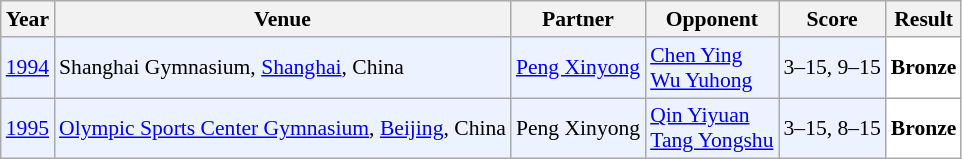<table class="sortable wikitable" style="font-size: 90%;">
<tr>
<th>Year</th>
<th>Venue</th>
<th>Partner</th>
<th>Opponent</th>
<th>Score</th>
<th>Result</th>
</tr>
<tr style="background:#ECF2FF">
<td align="center"><a href='#'>1994</a></td>
<td align="left">Shanghai Gymnasium, <a href='#'>Shanghai</a>, China</td>
<td align="left"> <a href='#'>Peng Xinyong</a></td>
<td align="left"> <a href='#'>Chen Ying</a><br> <a href='#'>Wu Yuhong</a></td>
<td align="left">3–15, 9–15</td>
<td style="text-align:left; background:white"> <strong>Bronze</strong></td>
</tr>
<tr style="background:#ECF2FF">
<td align="center"><a href='#'>1995</a></td>
<td align="left"><a href='#'>Olympic Sports Center Gymnasium</a>, <a href='#'>Beijing</a>, China</td>
<td align="left"> Peng Xinyong</td>
<td align="left"> <a href='#'>Qin Yiyuan</a><br> <a href='#'>Tang Yongshu</a></td>
<td align="left">3–15, 8–15</td>
<td style="text-align:left; background:white"> <strong>Bronze</strong></td>
</tr>
</table>
